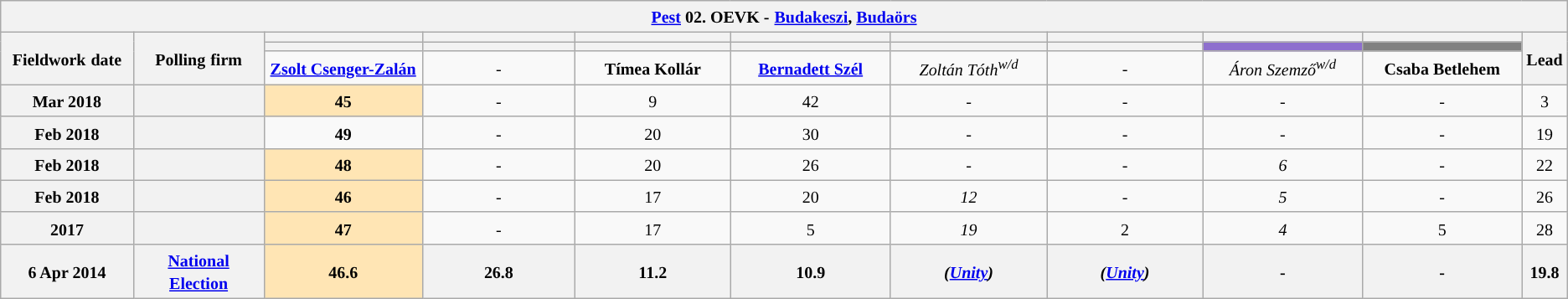<table class="wikitable mw-collapsible mw-collapsed" style="text-align:center">
<tr>
<th colspan="11" style="width: 980pt;"><small><a href='#'>Pest</a> 02. OEVK -</small> <small><a href='#'>Budakeszi</a>, <a href='#'>Budaörs</a></small></th>
</tr>
<tr>
<th rowspan="3" style="width: 80pt;"><small>Fieldwork</small> <small>date</small></th>
<th rowspan="3" style="width: 80pt;"><strong><small>Polling</small> <small>firm</small></strong></th>
<th style="width: 100pt;"><small></small></th>
<th style="width: 100pt;"><small> </small></th>
<th style="width: 100pt;"></th>
<th style="width: 100pt;"></th>
<th style="width: 100pt;"></th>
<th style="width: 100pt;"></th>
<th style="width: 100pt;"></th>
<th style="width: 100pt;"></th>
<th rowspan="3" style="width: 20pt;"><small>Lead</small></th>
</tr>
<tr>
<th style="color:inherit;background:"></th>
<th style="color:inherit;background:"></th>
<th style="color:inherit;background:"></th>
<th style="color:inherit;background:"></th>
<th style="color:inherit;background:"></th>
<th style="color:inherit;background:"></th>
<th style="color:inherit;background:#8E6FCE;"></th>
<th style="color:inherit;background:#808080;"></th>
</tr>
<tr>
<td><small><strong><a href='#'>Zsolt Csenger-Zalán</a></strong></small></td>
<td><small>-</small></td>
<td><small><strong>Tímea Kollár</strong></small></td>
<td><small><strong><a href='#'>Bernadett Szél</a></strong></small></td>
<td><small><em>Zoltán Tóth<sup>w/d</sup></em></small></td>
<td><small>-</small></td>
<td><small><em>Áron Szemző<sup>w/d</sup></em></small></td>
<td><small><strong>Csaba Betlehem</strong></small></td>
</tr>
<tr>
<th><small>Mar 2018</small></th>
<th><small></small></th>
<td style="background:#FFE5B4"><small><strong>45</strong></small></td>
<td><small>-</small></td>
<td><small>9</small></td>
<td><small>42</small></td>
<td><small><em>-</em></small></td>
<td><small>-</small></td>
<td><small><em>-</em></small></td>
<td><small>-</small></td>
<td style="background:"><small>3</small></td>
</tr>
<tr>
<th><small>Feb 2018</small></th>
<th><small> </small></th>
<td><small><strong>49</strong></small></td>
<td><small>-</small></td>
<td><small>20</small></td>
<td><small>30</small></td>
<td><small><em>-</em></small></td>
<td><small>-</small></td>
<td><small><em>-</em></small></td>
<td><small>-</small></td>
<td><small>19</small></td>
</tr>
<tr>
<th><small>Feb 2018</small></th>
<th><small> </small></th>
<td style="background:#FFE5B4"><small><strong>48</strong></small></td>
<td><small>-</small></td>
<td><small>20</small></td>
<td><small>26</small></td>
<td><small><em>-</em></small></td>
<td><small>-</small></td>
<td><small><em>6</em></small></td>
<td><small>-</small></td>
<td style="background:"><small>22</small></td>
</tr>
<tr>
<th><small>Feb 2018</small></th>
<th><small> </small></th>
<td style="background:#FFE5B4"><small><strong>46</strong></small></td>
<td><small>-</small></td>
<td><small>17</small></td>
<td><small>20</small></td>
<td><small><em>12</em></small></td>
<td><small>-</small></td>
<td><small><em>5</em></small></td>
<td><small>-</small></td>
<td style="background:"><small>26</small></td>
</tr>
<tr>
<th><small>2017</small></th>
<th><small></small></th>
<td style="background:#FFE5B4"><small><strong>47</strong></small></td>
<td><small>-</small></td>
<td><small>17</small></td>
<td><small>5</small></td>
<td><small><em>19</em></small></td>
<td><small>2</small></td>
<td><small><em>4</em></small></td>
<td><small>5</small></td>
<td style="background:"><small>28</small></td>
</tr>
<tr>
<th><small>6 Apr 2014</small></th>
<th><a href='#'><small>National Election</small></a></th>
<th style="background:#FFE5B4"><small><strong>46.6</strong></small></th>
<th><small>26.8</small></th>
<th><small>11.2</small></th>
<th><small>10.9</small></th>
<th><small><em>(<a href='#'>Unity</a>)</em></small></th>
<th><small><em>(<a href='#'>Unity</a>)</em></small></th>
<th><small>-</small></th>
<th><small>-</small></th>
<th style="background:"><small>19.8</small></th>
</tr>
</table>
